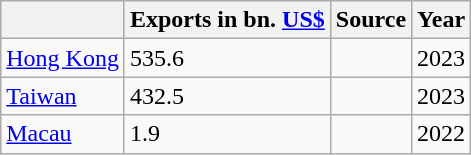<table class="wikitable sortable">
<tr>
<th></th>
<th>Exports in bn. <a href='#'>US$</a></th>
<th>Source</th>
<th>Year</th>
</tr>
<tr>
<td><a href='#'>Hong Kong</a></td>
<td>535.6</td>
<td></td>
<td>2023</td>
</tr>
<tr>
<td><a href='#'>Taiwan</a></td>
<td>432.5</td>
<td></td>
<td>2023</td>
</tr>
<tr>
<td><a href='#'>Macau</a></td>
<td>1.9</td>
<td></td>
<td>2022</td>
</tr>
</table>
